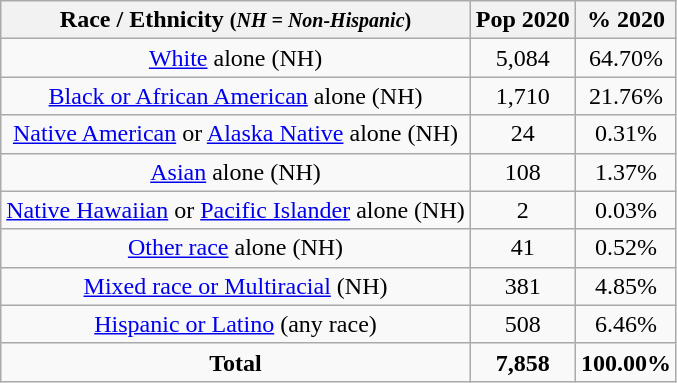<table class="wikitable" style="text-align:center;">
<tr>
<th>Race / Ethnicity <small>(<em>NH = Non-Hispanic</em>)</small></th>
<th>Pop 2020</th>
<th>% 2020</th>
</tr>
<tr>
<td><a href='#'>White</a> alone (NH)</td>
<td>5,084</td>
<td>64.70%</td>
</tr>
<tr>
<td><a href='#'>Black or African American</a> alone (NH)</td>
<td>1,710</td>
<td>21.76%</td>
</tr>
<tr>
<td><a href='#'>Native American</a> or <a href='#'>Alaska Native</a> alone (NH)</td>
<td>24</td>
<td>0.31%</td>
</tr>
<tr>
<td><a href='#'>Asian</a> alone (NH)</td>
<td>108</td>
<td>1.37%</td>
</tr>
<tr>
<td><a href='#'>Native Hawaiian</a> or <a href='#'>Pacific Islander</a> alone (NH)</td>
<td>2</td>
<td>0.03%</td>
</tr>
<tr>
<td><a href='#'>Other race</a> alone (NH)</td>
<td>41</td>
<td>0.52%</td>
</tr>
<tr>
<td><a href='#'>Mixed race or Multiracial</a> (NH)</td>
<td>381</td>
<td>4.85%</td>
</tr>
<tr>
<td><a href='#'>Hispanic or Latino</a> (any race)</td>
<td>508</td>
<td>6.46%</td>
</tr>
<tr>
<td><strong>Total</strong></td>
<td><strong>7,858</strong></td>
<td><strong>100.00%</strong></td>
</tr>
</table>
